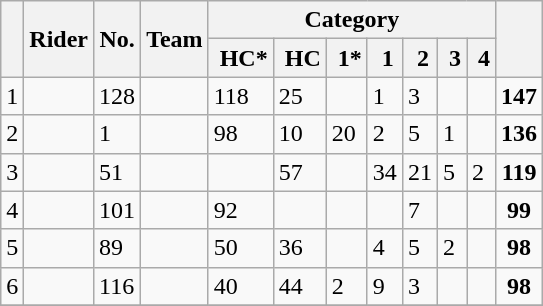<table class="wikitable">
<tr>
<th rowspan="2"></th>
<th rowspan="2">Rider</th>
<th rowspan="2">No.</th>
<th rowspan="2">Team</th>
<th colspan="7">Category</th>
<th rowspan="2"></th>
</tr>
<tr>
<th> HC*</th>
<th> HC</th>
<th> 1*</th>
<th> 1</th>
<th> 2</th>
<th> 3</th>
<th> 4</th>
</tr>
<tr>
<td>1</td>
<td> </td>
<td>128</td>
<td></td>
<td>118</td>
<td>25</td>
<td></td>
<td>1</td>
<td>3</td>
<td></td>
<td></td>
<td align=  center><strong>147</strong></td>
</tr>
<tr>
<td>2</td>
<td> </td>
<td>1</td>
<td></td>
<td>98</td>
<td>10</td>
<td>20</td>
<td>2</td>
<td>5</td>
<td>1</td>
<td></td>
<td align=  center><strong>136</strong></td>
</tr>
<tr>
<td>3</td>
<td></td>
<td>51</td>
<td></td>
<td></td>
<td>57</td>
<td></td>
<td>34</td>
<td>21</td>
<td>5</td>
<td>2</td>
<td align=center><strong>119</strong></td>
</tr>
<tr>
<td>4</td>
<td></td>
<td>101</td>
<td></td>
<td>92</td>
<td></td>
<td></td>
<td></td>
<td>7</td>
<td></td>
<td></td>
<td align=center><strong>99</strong></td>
</tr>
<tr>
<td>5</td>
<td> </td>
<td>89</td>
<td></td>
<td>50</td>
<td>36</td>
<td></td>
<td>4</td>
<td>5</td>
<td>2</td>
<td></td>
<td align=  center><strong>98</strong></td>
</tr>
<tr>
<td>6</td>
<td></td>
<td>116</td>
<td></td>
<td>40</td>
<td>44</td>
<td>2</td>
<td>9</td>
<td>3</td>
<td></td>
<td></td>
<td align=center><strong>98</strong></td>
</tr>
<tr>
</tr>
</table>
